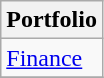<table class="wikitable">
<tr>
<th>Portfolio</th>
</tr>
<tr>
<td><a href='#'>Finance</a></td>
</tr>
<tr>
</tr>
</table>
